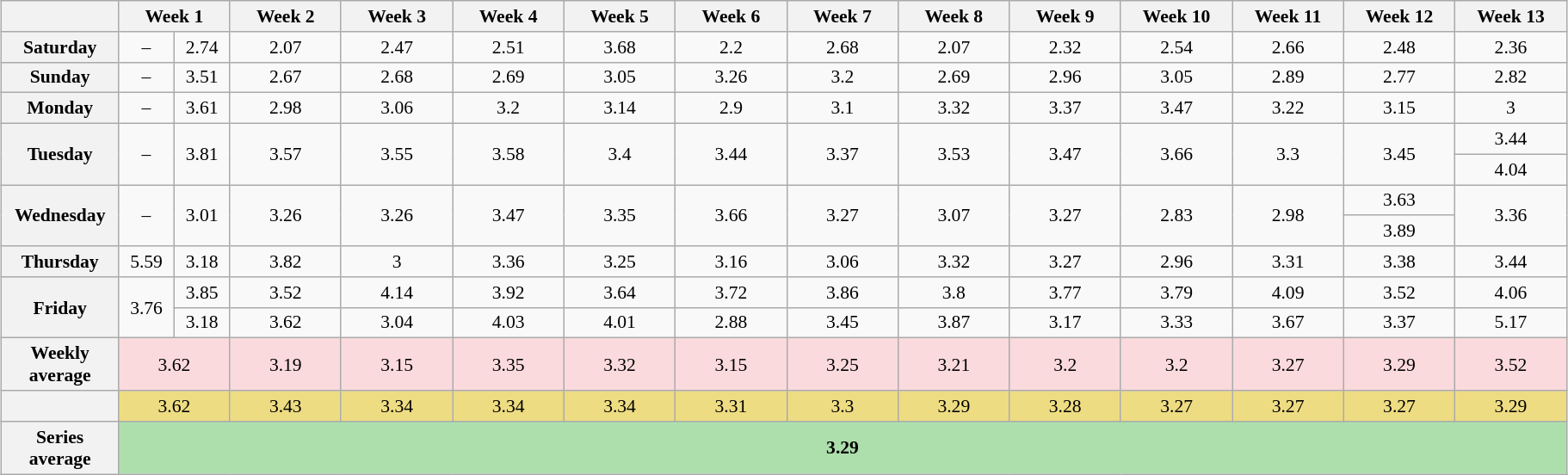<table class="wikitable" style="font-size:90%; text-align:center; width: 96%; margin-left: auto; margin-right: auto;">
<tr>
<th style="width:6%"></th>
<th colspan=2 style="width:6%">Week 1</th>
<th style="width:6%">Week 2</th>
<th style="width:6%">Week 3</th>
<th style="width:6%">Week 4</th>
<th style="width:6%">Week 5</th>
<th style="width:6%">Week 6</th>
<th style="width:6%">Week 7</th>
<th style="width:6%">Week 8</th>
<th style="width:6%">Week 9</th>
<th style="width:6%">Week 10</th>
<th style="width:6%">Week 11</th>
<th style="width:6%">Week 12</th>
<th style="width:6%">Week 13</th>
</tr>
<tr>
<th>Saturday</th>
<td>–</td>
<td>2.74</td>
<td>2.07</td>
<td>2.47</td>
<td>2.51</td>
<td>3.68</td>
<td>2.2</td>
<td>2.68</td>
<td>2.07</td>
<td>2.32</td>
<td>2.54</td>
<td>2.66</td>
<td>2.48</td>
<td>2.36</td>
</tr>
<tr>
<th>Sunday</th>
<td>–</td>
<td>3.51</td>
<td>2.67</td>
<td>2.68</td>
<td>2.69</td>
<td>3.05</td>
<td>3.26</td>
<td>3.2</td>
<td>2.69</td>
<td>2.96</td>
<td>3.05</td>
<td>2.89</td>
<td>2.77</td>
<td>2.82</td>
</tr>
<tr>
<th>Monday</th>
<td>–</td>
<td>3.61</td>
<td>2.98</td>
<td>3.06</td>
<td>3.2</td>
<td>3.14</td>
<td>2.9</td>
<td>3.1</td>
<td>3.32</td>
<td>3.37</td>
<td>3.47</td>
<td>3.22</td>
<td>3.15</td>
<td>3</td>
</tr>
<tr>
<th rowspan="2">Tuesday</th>
<td rowspan="2">–</td>
<td rowspan="2">3.81</td>
<td rowspan="2">3.57</td>
<td rowspan="2">3.55</td>
<td rowspan="2">3.58</td>
<td rowspan="2">3.4</td>
<td rowspan="2">3.44</td>
<td rowspan="2">3.37</td>
<td rowspan="2">3.53</td>
<td rowspan="2">3.47</td>
<td rowspan="2">3.66</td>
<td rowspan="2">3.3</td>
<td rowspan="2">3.45</td>
<td>3.44</td>
</tr>
<tr>
<td>4.04</td>
</tr>
<tr>
<th rowspan="2">Wednesday</th>
<td rowspan="2">–</td>
<td rowspan="2">3.01</td>
<td rowspan="2">3.26</td>
<td rowspan="2">3.26</td>
<td rowspan="2">3.47</td>
<td rowspan="2">3.35</td>
<td rowspan="2">3.66</td>
<td rowspan="2">3.27</td>
<td rowspan="2">3.07</td>
<td rowspan="2">3.27</td>
<td rowspan="2">2.83</td>
<td rowspan="2">2.98</td>
<td>3.63</td>
<td rowspan="2">3.36</td>
</tr>
<tr>
<td>3.89</td>
</tr>
<tr>
<th>Thursday</th>
<td>5.59</td>
<td>3.18</td>
<td>3.82</td>
<td>3</td>
<td>3.36</td>
<td>3.25</td>
<td>3.16</td>
<td>3.06</td>
<td>3.32</td>
<td>3.27</td>
<td>2.96</td>
<td>3.31</td>
<td>3.38</td>
<td>3.44</td>
</tr>
<tr>
<th rowspan="2">Friday</th>
<td rowspan=2>3.76</td>
<td>3.85</td>
<td>3.52</td>
<td>4.14</td>
<td>3.92</td>
<td>3.64</td>
<td>3.72</td>
<td>3.86</td>
<td>3.8</td>
<td>3.77</td>
<td>3.79</td>
<td>4.09</td>
<td>3.52</td>
<td>4.06</td>
</tr>
<tr>
<td>3.18</td>
<td>3.62</td>
<td>3.04</td>
<td>4.03</td>
<td>4.01</td>
<td>2.88</td>
<td>3.45</td>
<td>3.87</td>
<td>3.17</td>
<td>3.33</td>
<td>3.67</td>
<td>3.37</td>
<td>5.17</td>
</tr>
<tr>
<th>Weekly average</th>
<td colspan=2 style="background:#FADADD">3.62</td>
<td style="background:#FADADD">3.19</td>
<td style="background:#FADADD">3.15</td>
<td style="background:#FADADD">3.35</td>
<td style="background:#FADADD">3.32</td>
<td style="background:#FADADD">3.15</td>
<td style="background:#FADADD">3.25</td>
<td style="background:#FADADD">3.21</td>
<td style="background:#FADADD">3.2</td>
<td style="background:#FADADD">3.2</td>
<td style="background:#FADADD">3.27</td>
<td style="background:#FADADD">3.29</td>
<td style="background:#FADADD">3.52</td>
</tr>
<tr>
<th></th>
<td colspan=2 style="background:#EEDC82">3.62</td>
<td style="background:#EEDC82">3.43</td>
<td style="background:#EEDC82">3.34</td>
<td style="background:#EEDC82">3.34</td>
<td style="background:#EEDC82">3.34</td>
<td style="background:#EEDC82">3.31</td>
<td style="background:#EEDC82">3.3</td>
<td style="background:#EEDC82">3.29</td>
<td style="background:#EEDC82">3.28</td>
<td style="background:#EEDC82">3.27</td>
<td style="background:#EEDC82">3.27</td>
<td style="background:#EEDC82">3.27</td>
<td style="background:#EEDC82">3.29</td>
</tr>
<tr>
<th>Series average</th>
<td style="background:#ADDFAD" colspan="14"><strong>3.29</strong></td>
</tr>
</table>
